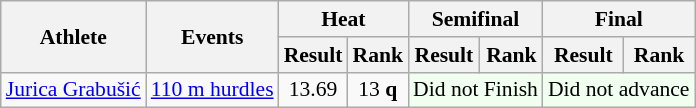<table class=wikitable style="text-align:center; font-size:90%">
<tr>
<th rowspan="2">Athlete</th>
<th rowspan="2">Events</th>
<th colspan="2">Heat</th>
<th colspan="2">Semifinal</th>
<th colspan="2">Final</th>
</tr>
<tr>
<th>Result</th>
<th>Rank</th>
<th>Result</th>
<th>Rank</th>
<th>Result</th>
<th>Rank</th>
</tr>
<tr>
<td><a href='#'>Jurica Grabušić</a></td>
<td><a href='#'>110 m hurdles</a></td>
<td>13.69</td>
<td>13 <strong>q</strong></td>
<td colspan=2 bgcolor=honeydew>Did not Finish</td>
<td colspan=2 bgcolor=honeydew>Did not advance</td>
</tr>
</table>
